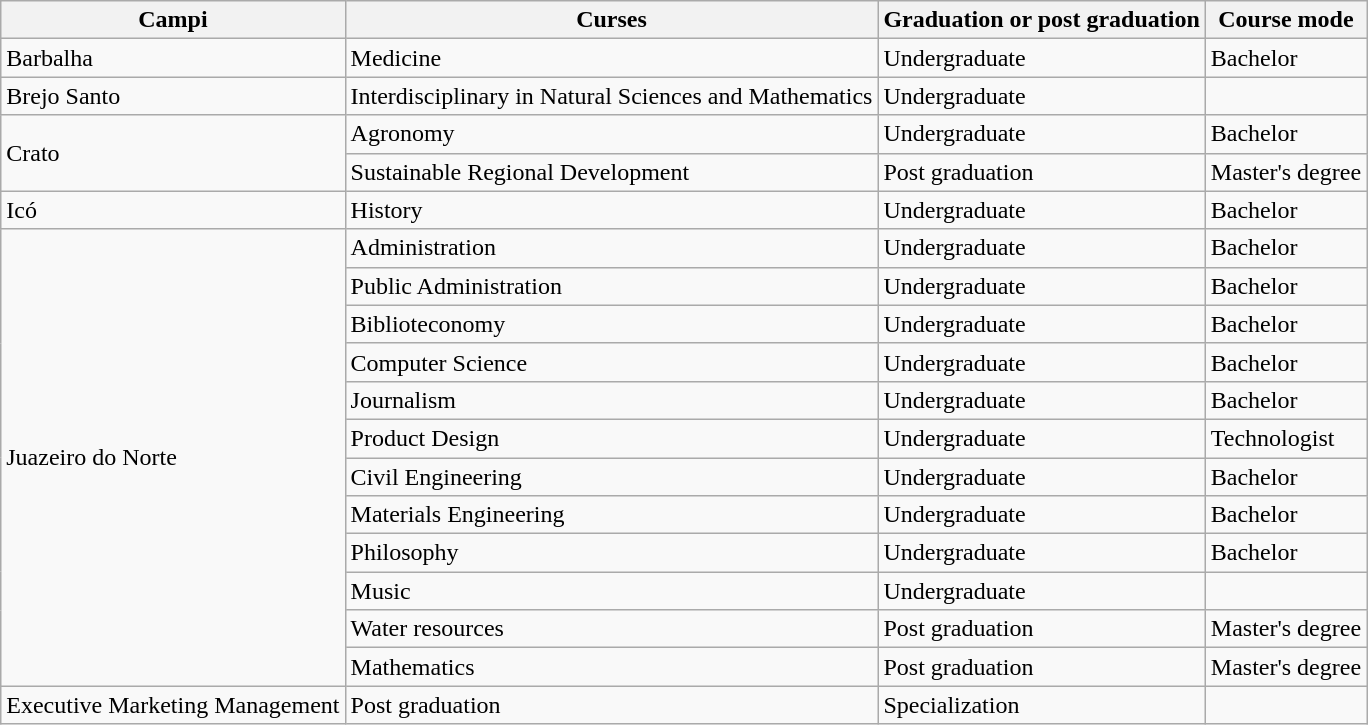<table class="wikitable sortable">
<tr>
<th>Campi</th>
<th>Curses</th>
<th>Graduation or post graduation</th>
<th>Course mode</th>
</tr>
<tr>
<td>Barbalha</td>
<td>Medicine</td>
<td>Undergraduate</td>
<td>Bachelor</td>
</tr>
<tr>
<td>Brejo Santo</td>
<td>Interdisciplinary in Natural Sciences and Mathematics</td>
<td>Undergraduate</td>
<td></td>
</tr>
<tr>
<td rowspan="2">Crato</td>
<td>Agronomy</td>
<td>Undergraduate</td>
<td>Bachelor</td>
</tr>
<tr>
<td>Sustainable Regional Development</td>
<td>Post graduation</td>
<td>Master's degree</td>
</tr>
<tr>
<td>Icó</td>
<td>History</td>
<td>Undergraduate</td>
<td>Bachelor</td>
</tr>
<tr>
<td rowspan="12">Juazeiro do Norte</td>
<td>Administration</td>
<td>Undergraduate</td>
<td>Bachelor</td>
</tr>
<tr>
<td>Public Administration</td>
<td>Undergraduate</td>
<td>Bachelor</td>
</tr>
<tr>
<td>Biblioteconomy</td>
<td>Undergraduate</td>
<td>Bachelor</td>
</tr>
<tr>
<td>Computer Science</td>
<td>Undergraduate</td>
<td>Bachelor</td>
</tr>
<tr>
<td>Journalism</td>
<td>Undergraduate</td>
<td>Bachelor</td>
</tr>
<tr>
<td>Product Design</td>
<td>Undergraduate</td>
<td>Technologist</td>
</tr>
<tr>
<td>Civil Engineering</td>
<td>Undergraduate</td>
<td>Bachelor</td>
</tr>
<tr>
<td>Materials Engineering</td>
<td>Undergraduate</td>
<td>Bachelor</td>
</tr>
<tr>
<td>Philosophy</td>
<td>Undergraduate</td>
<td>Bachelor</td>
</tr>
<tr>
<td>Music</td>
<td>Undergraduate</td>
<td></td>
</tr>
<tr>
<td>Water resources</td>
<td>Post graduation</td>
<td>Master's degree</td>
</tr>
<tr>
<td>Mathematics</td>
<td>Post graduation</td>
<td>Master's degree</td>
</tr>
<tr>
<td>Executive Marketing Management</td>
<td>Post graduation</td>
<td>Specialization</td>
</tr>
</table>
